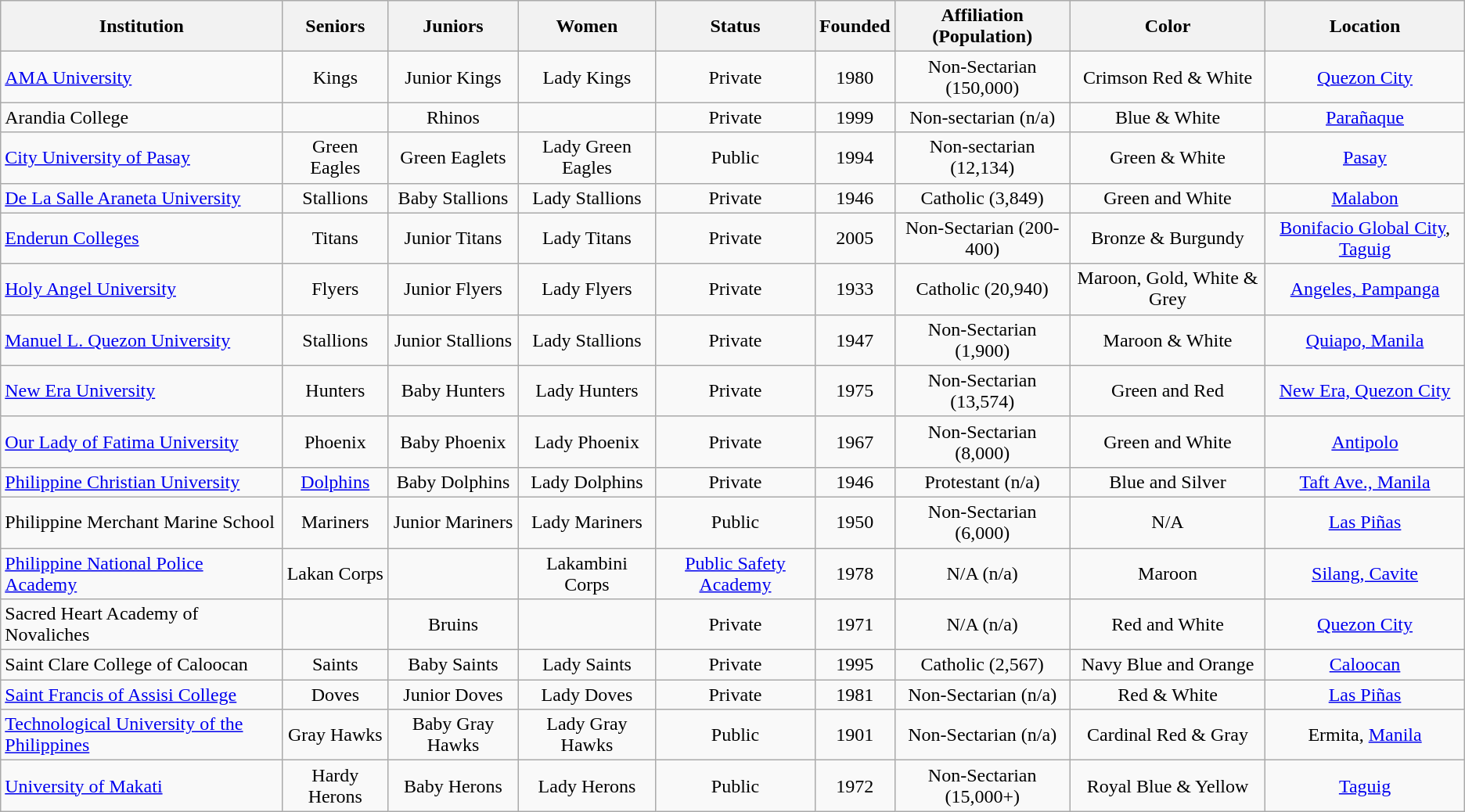<table class="wikitable sortable">
<tr>
<th>Institution</th>
<th>Seniors</th>
<th>Juniors</th>
<th>Women</th>
<th>Status</th>
<th>Founded</th>
<th>Affiliation (Population)</th>
<th>Color</th>
<th>Location</th>
</tr>
<tr>
<td><a href='#'>AMA University</a></td>
<td align="center">Kings</td>
<td align="center">Junior Kings</td>
<td align="center">Lady Kings</td>
<td align="center">Private</td>
<td align="center">1980</td>
<td align="center">Non-Sectarian (150,000)</td>
<td align="center">Crimson Red & White</td>
<td align="center"><a href='#'>Quezon City</a></td>
</tr>
<tr>
<td>Arandia College</td>
<td align="center"></td>
<td align="center">Rhinos</td>
<td align="center"></td>
<td align="center">Private</td>
<td align="center">1999</td>
<td align="center">Non-sectarian (n/a)</td>
<td align="center">Blue & White</td>
<td align="center"><a href='#'>Parañaque</a></td>
</tr>
<tr>
<td><a href='#'>City University of Pasay</a></td>
<td align="center">Green Eagles</td>
<td align="center">Green Eaglets</td>
<td align="center">Lady Green Eagles</td>
<td align="center">Public</td>
<td align="center">1994</td>
<td align="center">Non-sectarian (12,134)</td>
<td align="center">Green & White</td>
<td align="center"><a href='#'>Pasay</a></td>
</tr>
<tr>
<td><a href='#'>De La Salle Araneta University</a></td>
<td align="center">Stallions</td>
<td align="center">Baby Stallions</td>
<td align="center">Lady Stallions</td>
<td align="center">Private </td>
<td align="center">1946</td>
<td align="center">Catholic (3,849)</td>
<td align="center">Green and White</td>
<td align="center"><a href='#'>Malabon</a></td>
</tr>
<tr>
<td><a href='#'>Enderun Colleges</a></td>
<td align="center">Titans</td>
<td align="center">Junior Titans</td>
<td align="center">Lady Titans</td>
<td align="center">Private</td>
<td align="center">2005</td>
<td align="center">Non-Sectarian (200-400)</td>
<td align="center">Bronze & Burgundy</td>
<td align="center"><a href='#'>Bonifacio Global City</a>, <a href='#'>Taguig</a></td>
</tr>
<tr>
<td><a href='#'>Holy Angel University</a></td>
<td align="center">Flyers</td>
<td align="center">Junior Flyers</td>
<td align="center">Lady Flyers</td>
<td align="center">Private </td>
<td align="center">1933</td>
<td align="center">Catholic (20,940)</td>
<td align="center">Maroon, Gold, White & Grey</td>
<td align="center"><a href='#'>Angeles, Pampanga</a></td>
</tr>
<tr>
<td><a href='#'>Manuel L. Quezon University</a></td>
<td align="center">Stallions</td>
<td align="center">Junior Stallions</td>
<td align="center">Lady Stallions</td>
<td align="center">Private</td>
<td align="center">1947</td>
<td align="center">Non-Sectarian (1,900)</td>
<td align="center">Maroon & White</td>
<td align="center"><a href='#'>Quiapo, Manila</a></td>
</tr>
<tr>
<td><a href='#'>New Era University</a></td>
<td align="center">Hunters</td>
<td align="center">Baby Hunters</td>
<td align="center">Lady Hunters</td>
<td align="center">Private </td>
<td align="center">1975</td>
<td align="center">Non-Sectarian (13,574)</td>
<td align="center">Green and Red</td>
<td align="center"><a href='#'>New Era, Quezon City</a></td>
</tr>
<tr>
<td><a href='#'>Our Lady of Fatima University</a></td>
<td align="center">Phoenix</td>
<td align="center">Baby Phoenix</td>
<td align="center">Lady Phoenix</td>
<td align="center">Private</td>
<td align="center">1967</td>
<td align="center">Non-Sectarian (8,000)</td>
<td align="center">Green and White</td>
<td align="center"><a href='#'>Antipolo</a></td>
</tr>
<tr>
<td><a href='#'>Philippine Christian University</a></td>
<td align="center"><a href='#'>Dolphins</a></td>
<td align="center">Baby Dolphins</td>
<td align="center">Lady Dolphins</td>
<td align="center">Private </td>
<td align="center">1946</td>
<td align="center">Protestant (n/a)</td>
<td align="center">Blue and Silver</td>
<td align="center"><a href='#'>Taft Ave., Manila</a></td>
</tr>
<tr>
<td>Philippine Merchant Marine School</td>
<td align="center">Mariners</td>
<td align="center">Junior Mariners</td>
<td align="center">Lady Mariners</td>
<td align="center">Public</td>
<td align="center">1950</td>
<td align="center">Non-Sectarian (6,000)</td>
<td align="center">N/A</td>
<td align="center"><a href='#'>Las Piñas</a></td>
</tr>
<tr>
<td><a href='#'>Philippine National Police Academy</a></td>
<td align="center">Lakan Corps</td>
<td align="center"></td>
<td align="center">Lakambini Corps</td>
<td align="center"><a href='#'>Public Safety Academy</a></td>
<td align="center">1978</td>
<td align="center">N/A (n/a)</td>
<td align="center">Maroon</td>
<td align="center"><a href='#'>Silang, Cavite</a></td>
</tr>
<tr>
<td>Sacred Heart Academy of Novaliches</td>
<td align="center"></td>
<td align="center">Bruins</td>
<td align="center"></td>
<td align="center">Private</td>
<td align="center">1971</td>
<td align="center">N/A (n/a)</td>
<td align="center">Red and White</td>
<td align="center"><a href='#'>Quezon City</a></td>
</tr>
<tr>
<td>Saint Clare College of Caloocan</td>
<td align="center">Saints</td>
<td align="center">Baby Saints</td>
<td align="center">Lady Saints</td>
<td align="center">Private</td>
<td align="center">1995</td>
<td align="center">Catholic (2,567)</td>
<td align="center">Navy Blue and Orange</td>
<td align="center"><a href='#'>Caloocan</a></td>
</tr>
<tr>
<td><a href='#'>Saint Francis of Assisi College</a></td>
<td align="center">Doves</td>
<td align="center">Junior Doves</td>
<td align="center">Lady Doves</td>
<td align="center">Private </td>
<td align="center">1981</td>
<td align="center">Non-Sectarian (n/a)</td>
<td align="center">Red & White</td>
<td align="center"><a href='#'>Las Piñas</a></td>
</tr>
<tr>
<td><a href='#'>Technological University of the Philippines</a></td>
<td align="center">Gray Hawks</td>
<td align="center">Baby Gray Hawks</td>
<td align="center">Lady Gray Hawks</td>
<td align="center">Public</td>
<td align="center">1901</td>
<td align="center">Non-Sectarian (n/a)</td>
<td align="center">Cardinal Red & Gray</td>
<td align="center">Ermita, <a href='#'>Manila</a></td>
</tr>
<tr>
<td><a href='#'>University of Makati</a></td>
<td align="center">Hardy Herons</td>
<td align="center">Baby Herons</td>
<td align="center">Lady Herons</td>
<td align="center">Public</td>
<td align="center">1972</td>
<td align="center">Non-Sectarian (15,000+)</td>
<td align="center">Royal Blue & Yellow</td>
<td align="center"><a href='#'>Taguig</a></td>
</tr>
</table>
